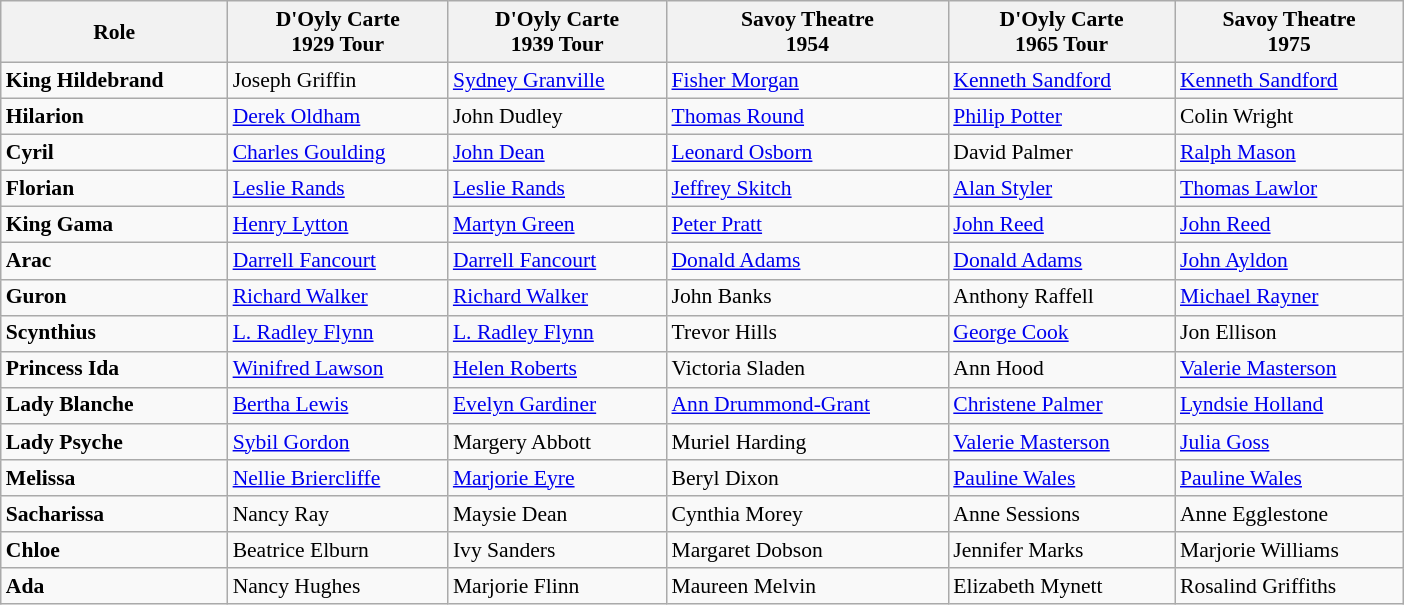<table class="wikitable" style="width: 65em; font-size: 90%; line-height: 1.2">
<tr>
<th>Role</th>
<th>D'Oyly Carte<br>1929 Tour</th>
<th>D'Oyly Carte<br>1939 Tour</th>
<th>Savoy Theatre<br>1954</th>
<th>D'Oyly Carte<br>1965 Tour</th>
<th>Savoy Theatre<br>1975</th>
</tr>
<tr>
<td><strong>King Hildebrand</strong></td>
<td>Joseph Griffin</td>
<td><a href='#'>Sydney Granville</a></td>
<td><a href='#'>Fisher Morgan</a></td>
<td><a href='#'>Kenneth Sandford</a></td>
<td><a href='#'>Kenneth Sandford</a></td>
</tr>
<tr>
<td><strong>Hilarion</strong></td>
<td><a href='#'>Derek Oldham</a></td>
<td>John Dudley</td>
<td><a href='#'>Thomas Round</a></td>
<td><a href='#'>Philip Potter</a></td>
<td>Colin Wright</td>
</tr>
<tr>
<td><strong>Cyril</strong></td>
<td><a href='#'>Charles Goulding</a></td>
<td><a href='#'>John Dean</a></td>
<td><a href='#'>Leonard Osborn</a></td>
<td>David Palmer</td>
<td><a href='#'>Ralph Mason</a></td>
</tr>
<tr>
<td><strong>Florian</strong></td>
<td><a href='#'>Leslie Rands</a></td>
<td><a href='#'>Leslie Rands</a></td>
<td><a href='#'>Jeffrey Skitch</a></td>
<td><a href='#'>Alan Styler</a></td>
<td><a href='#'>Thomas Lawlor</a></td>
</tr>
<tr>
<td><strong>King Gama</strong></td>
<td><a href='#'>Henry Lytton</a></td>
<td><a href='#'>Martyn Green</a></td>
<td><a href='#'>Peter Pratt</a></td>
<td><a href='#'>John Reed</a></td>
<td><a href='#'>John Reed</a></td>
</tr>
<tr>
<td><strong>Arac</strong></td>
<td><a href='#'>Darrell Fancourt</a></td>
<td><a href='#'>Darrell Fancourt</a></td>
<td><a href='#'>Donald Adams</a></td>
<td><a href='#'>Donald Adams</a></td>
<td><a href='#'>John Ayldon</a></td>
</tr>
<tr>
<td><strong>Guron</strong></td>
<td><a href='#'>Richard Walker</a></td>
<td><a href='#'>Richard Walker</a></td>
<td>John Banks</td>
<td>Anthony Raffell</td>
<td><a href='#'>Michael Rayner</a></td>
</tr>
<tr>
<td><strong>Scynthius</strong></td>
<td><a href='#'>L. Radley Flynn</a></td>
<td><a href='#'>L. Radley Flynn</a></td>
<td>Trevor Hills</td>
<td><a href='#'>George Cook</a></td>
<td>Jon Ellison</td>
</tr>
<tr>
<td><strong>Princess Ida</strong></td>
<td><a href='#'>Winifred Lawson</a></td>
<td><a href='#'>Helen Roberts</a></td>
<td>Victoria Sladen</td>
<td>Ann Hood</td>
<td><a href='#'>Valerie Masterson</a></td>
</tr>
<tr>
<td><strong>Lady Blanche</strong></td>
<td><a href='#'>Bertha Lewis</a></td>
<td><a href='#'>Evelyn Gardiner</a></td>
<td><a href='#'>Ann Drummond-Grant</a></td>
<td><a href='#'>Christene Palmer</a></td>
<td><a href='#'>Lyndsie Holland</a></td>
</tr>
<tr>
<td><strong>Lady Psyche</strong></td>
<td><a href='#'>Sybil Gordon</a></td>
<td>Margery Abbott</td>
<td>Muriel Harding</td>
<td><a href='#'>Valerie Masterson</a></td>
<td><a href='#'>Julia Goss</a></td>
</tr>
<tr>
<td><strong>Melissa</strong></td>
<td><a href='#'>Nellie Briercliffe</a></td>
<td><a href='#'>Marjorie Eyre</a></td>
<td>Beryl Dixon</td>
<td><a href='#'>Pauline Wales</a></td>
<td><a href='#'>Pauline Wales</a></td>
</tr>
<tr>
<td><strong>Sacharissa</strong></td>
<td>Nancy Ray</td>
<td>Maysie Dean</td>
<td>Cynthia Morey</td>
<td>Anne Sessions</td>
<td>Anne Egglestone</td>
</tr>
<tr>
<td><strong>Chloe</strong></td>
<td>Beatrice Elburn</td>
<td>Ivy Sanders</td>
<td>Margaret Dobson</td>
<td>Jennifer Marks</td>
<td>Marjorie Williams</td>
</tr>
<tr>
<td><strong>Ada</strong></td>
<td>Nancy Hughes</td>
<td>Marjorie Flinn</td>
<td>Maureen Melvin</td>
<td>Elizabeth Mynett</td>
<td>Rosalind Griffiths</td>
</tr>
</table>
